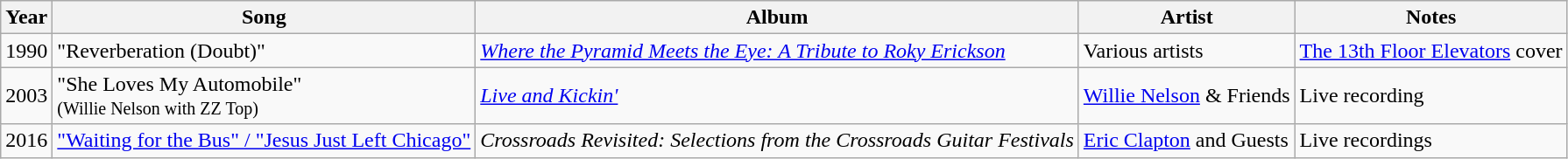<table class="wikitable">
<tr>
<th>Year</th>
<th>Song</th>
<th>Album</th>
<th>Artist</th>
<th>Notes</th>
</tr>
<tr>
<td>1990</td>
<td>"Reverberation (Doubt)"</td>
<td><em><a href='#'>Where the Pyramid Meets the Eye: A Tribute to Roky Erickson</a></em></td>
<td>Various artists</td>
<td><a href='#'>The 13th Floor Elevators</a> cover</td>
</tr>
<tr>
<td>2003</td>
<td>"She Loves My Automobile"<br><small>(Willie Nelson with ZZ Top)</small></td>
<td><em><a href='#'>Live and Kickin'</a></em></td>
<td><a href='#'>Willie Nelson</a> & Friends</td>
<td>Live recording</td>
</tr>
<tr>
<td>2016</td>
<td><a href='#'>"Waiting for the Bus" / "Jesus Just Left Chicago"</a></td>
<td><em>Crossroads Revisited: Selections from the Crossroads Guitar Festivals</em></td>
<td><a href='#'>Eric Clapton</a> and Guests</td>
<td>Live recordings</td>
</tr>
</table>
